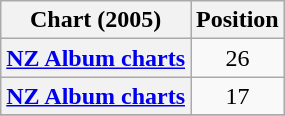<table class="wikitable plainrowheaders">
<tr>
<th scope="col">Chart (2005)</th>
<th scope="col">Position</th>
</tr>
<tr>
<th scope="row"><a href='#'>NZ Album charts</a></th>
<td style="text-align:center;">26</td>
</tr>
<tr>
<th scope="row"><a href='#'>NZ Album charts</a></th>
<td style="text-align:center;">17</td>
</tr>
<tr>
</tr>
</table>
